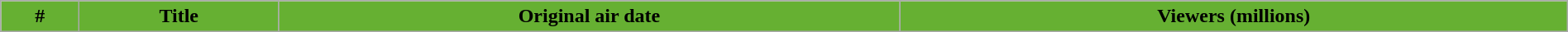<table class="wikitable plainrowheaders" style="width:100%; background:#FFFFFF;">
<tr>
<th style="background-color:#66B032;">#</th>
<th style="background-color:#66B032;">Title</th>
<th style="background-color:#66B032;">Original air date</th>
<th style="background-color:#66B032;">Viewers (millions) <br>




</th>
</tr>
</table>
